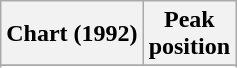<table class="wikitable sortable plainrowheaders" style="text-align:center">
<tr>
<th scope="col">Chart (1992)</th>
<th scope="col">Peak<br>position</th>
</tr>
<tr>
</tr>
<tr>
</tr>
</table>
